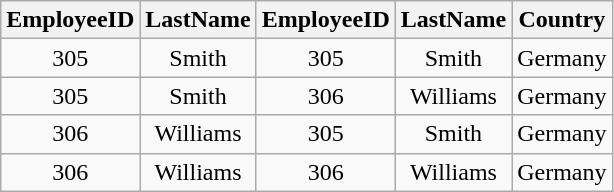<table class="wikitable" style="text-align:center; float:left; margin-right:5px">
<tr>
<th>EmployeeID</th>
<th>LastName</th>
<th>EmployeeID</th>
<th>LastName</th>
<th>Country</th>
</tr>
<tr>
<td>305</td>
<td>Smith</td>
<td>305</td>
<td>Smith</td>
<td>Germany</td>
</tr>
<tr>
<td>305</td>
<td>Smith</td>
<td>306</td>
<td>Williams</td>
<td>Germany</td>
</tr>
<tr>
<td>306</td>
<td>Williams</td>
<td>305</td>
<td>Smith</td>
<td>Germany</td>
</tr>
<tr>
<td>306</td>
<td>Williams</td>
<td>306</td>
<td>Williams</td>
<td>Germany</td>
</tr>
</table>
